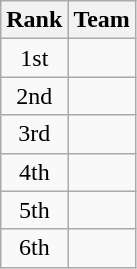<table class="wikitable" align="center"|>
<tr>
<th>Rank</th>
<th>Team</th>
</tr>
<tr align="center">
<td>1st</td>
<td align="left"></td>
</tr>
<tr align="center">
<td>2nd</td>
<td align="left"></td>
</tr>
<tr align="center">
<td>3rd</td>
<td align="left"></td>
</tr>
<tr align="center">
<td>4th</td>
<td align="left"></td>
</tr>
<tr align="center">
<td>5th</td>
<td align="left"></td>
</tr>
<tr align="center">
<td>6th</td>
<td align="left"></td>
</tr>
</table>
